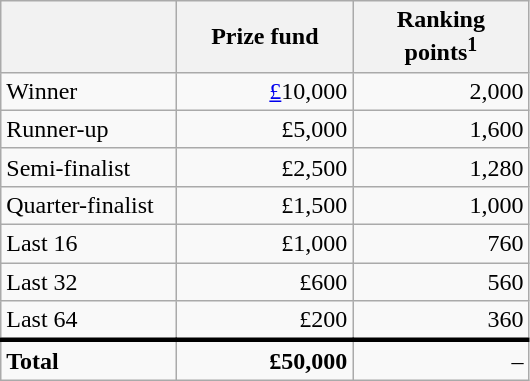<table class="wikitable">
<tr>
<th width=110px></th>
<th width=110px align="right">Prize fund</th>
<th width=110px align="right">Ranking points<sup>1</sup></th>
</tr>
<tr>
<td>Winner</td>
<td align="right"><a href='#'>£</a>10,000</td>
<td align="right">2,000</td>
</tr>
<tr>
<td>Runner-up</td>
<td align="right">£5,000</td>
<td align="right">1,600</td>
</tr>
<tr>
<td>Semi-finalist</td>
<td align="right">£2,500</td>
<td align="right">1,280</td>
</tr>
<tr>
<td>Quarter-finalist</td>
<td align="right">£1,500</td>
<td align="right">1,000</td>
</tr>
<tr>
<td>Last 16</td>
<td align="right">£1,000</td>
<td align="right">760</td>
</tr>
<tr>
<td>Last 32</td>
<td align="right">£600</td>
<td align="right">560</td>
</tr>
<tr>
<td>Last 64</td>
<td align="right">£200</td>
<td align="right">360</td>
</tr>
<tr style="border-top:medium solid">
<td><strong>Total</strong></td>
<td align="right"><strong>£50,000</strong></td>
<td align="right">–</td>
</tr>
</table>
